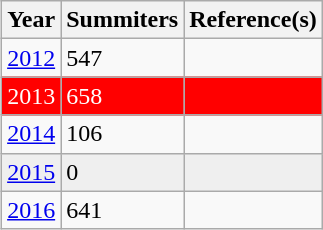<table class="wikitable" style="float:right; margin-right: 0; margin-left: 1em;">
<tr>
<th>Year</th>
<th>Summiters</th>
<th>Reference(s)</th>
</tr>
<tr>
<td><a href='#'>2012</a></td>
<td>547 </td>
<td></td>
</tr>
<tr style="background: red; color: white" >
<td>2013</td>
<td>658</td>
<td></td>
</tr>
<tr>
<td><a href='#'>2014</a></td>
<td>106</td>
<td></td>
</tr>
<tr style="background:#efefef;">
<td><a href='#'>2015</a></td>
<td>0</td>
<td></td>
</tr>
<tr>
<td><a href='#'>2016</a></td>
<td>641</td>
<td></td>
</tr>
</table>
